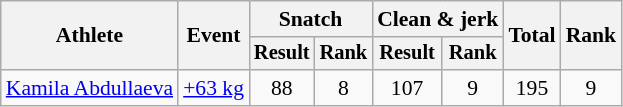<table class="wikitable" style="font-size:90%">
<tr>
<th rowspan="2">Athlete</th>
<th rowspan="2">Event</th>
<th colspan="2">Snatch</th>
<th colspan="2">Clean & jerk</th>
<th rowspan="2">Total</th>
<th rowspan="2">Rank</th>
</tr>
<tr style="font-size:95%">
<th>Result</th>
<th>Rank</th>
<th>Result</th>
<th>Rank</th>
</tr>
<tr align=center>
<td align=left><a href='#'>Kamila Abdullaeva</a></td>
<td align=left><a href='#'>+63 kg</a></td>
<td>88</td>
<td>8</td>
<td>107</td>
<td>9</td>
<td>195</td>
<td>9</td>
</tr>
</table>
